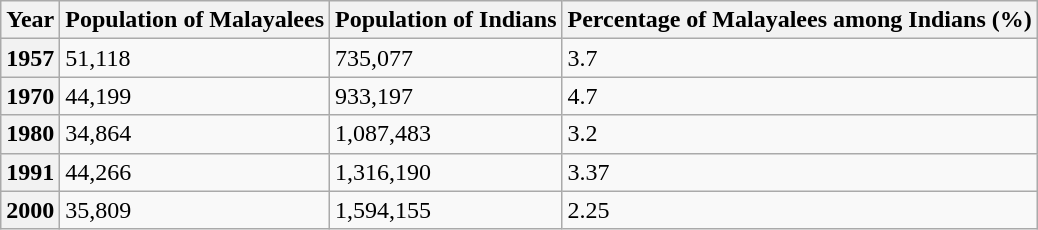<table class="wikitable">
<tr>
<th scope="col">Year</th>
<th scope="col">Population of Malayalees</th>
<th scope="col">Population of Indians</th>
<th scope="col">Percentage of Malayalees among Indians (%)</th>
</tr>
<tr>
<th scope="row">1957</th>
<td>51,118</td>
<td>735,077</td>
<td>3.7</td>
</tr>
<tr>
<th scope="row">1970</th>
<td>44,199</td>
<td>933,197</td>
<td>4.7</td>
</tr>
<tr>
<th scope="row">1980</th>
<td>34,864</td>
<td>1,087,483</td>
<td>3.2</td>
</tr>
<tr>
<th scope="row">1991</th>
<td>44,266</td>
<td>1,316,190</td>
<td>3.37</td>
</tr>
<tr>
<th scope="row">2000</th>
<td>35,809</td>
<td>1,594,155</td>
<td>2.25</td>
</tr>
</table>
